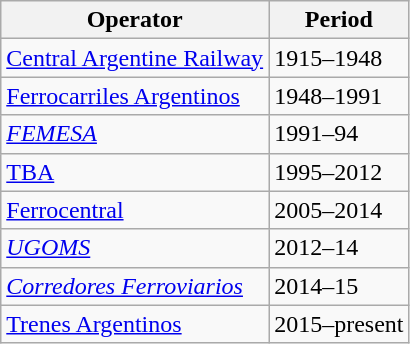<table class= wikitable>
<tr>
<th>Operator</th>
<th>Period</th>
</tr>
<tr>
<td> <a href='#'>Central Argentine Railway</a></td>
<td>1915–1948</td>
</tr>
<tr>
<td> <a href='#'>Ferrocarriles Argentinos</a></td>
<td>1948–1991</td>
</tr>
<tr>
<td> <em><a href='#'>FEMESA</a></em></td>
<td>1991–94</td>
</tr>
<tr>
<td> <a href='#'>TBA</a></td>
<td>1995–2012</td>
</tr>
<tr>
<td> <a href='#'>Ferrocentral</a></td>
<td>2005–2014</td>
</tr>
<tr>
<td> <em><a href='#'>UGOMS</a></em></td>
<td>2012–14</td>
</tr>
<tr>
<td> <em><a href='#'>Corredores Ferroviarios</a></em></td>
<td>2014–15</td>
</tr>
<tr>
<td> <a href='#'>Trenes Argentinos</a></td>
<td>2015–present</td>
</tr>
</table>
